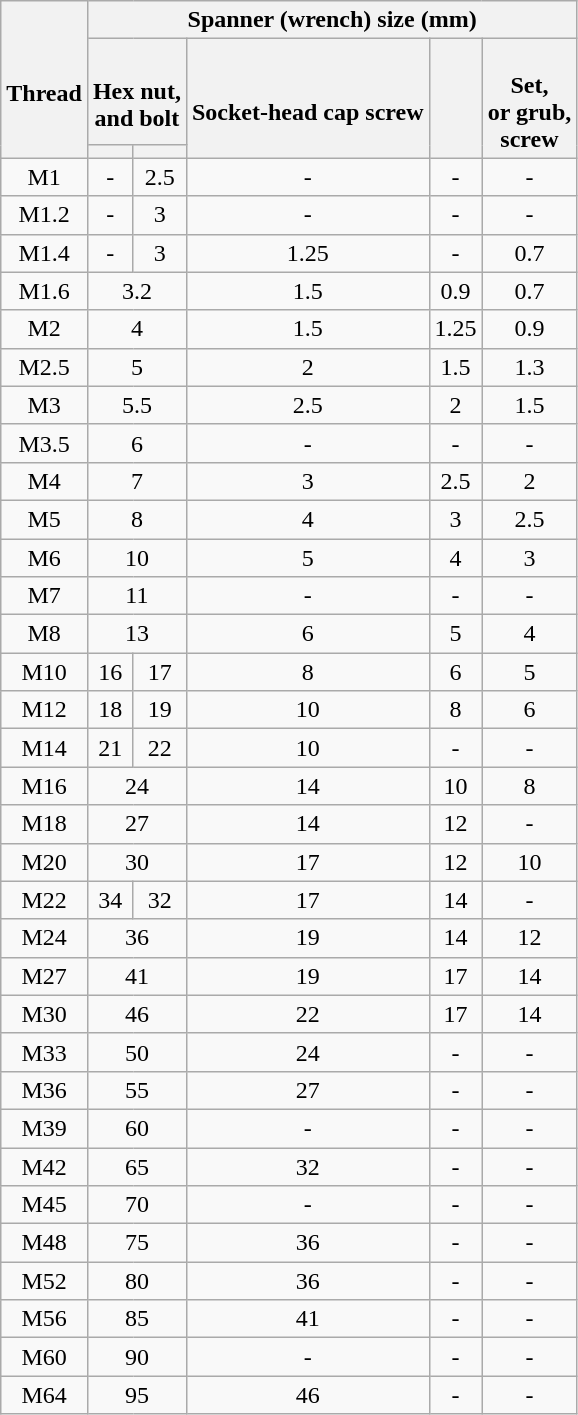<table class=wikitable>
<tr>
<th rowspan=3><br>Thread</th>
<th colspan="5" style="text-align: center;">Spanner (wrench) size (mm)</th>
</tr>
<tr>
<th colspan=2><br>Hex nut, <br>and bolt</th>
<th rowspan=2><br>Socket-head cap screw</th>
<th rowspan=2></th>
<th rowspan=2><br>Set, <br>or grub, <br>screw</th>
</tr>
<tr>
<th scope="col"></th>
<th scope="col"></th>
</tr>
<tr style="text-align:center;">
<td>M1</td>
<td>-</td>
<td>2.5</td>
<td>-</td>
<td>-</td>
<td>-</td>
</tr>
<tr style="text-align:center;">
<td>M1.2</td>
<td>-</td>
<td>3</td>
<td>-</td>
<td>-</td>
<td>-</td>
</tr>
<tr style="text-align:center;">
<td>M1.4</td>
<td>-</td>
<td>3</td>
<td>1.25</td>
<td>-</td>
<td>0.7</td>
</tr>
<tr style="text-align:center;">
<td>M1.6</td>
<td colspan=2>3.2</td>
<td>1.5</td>
<td>0.9</td>
<td>0.7</td>
</tr>
<tr style="text-align:center;">
<td>M2</td>
<td colspan=2>4</td>
<td>1.5</td>
<td>1.25</td>
<td>0.9</td>
</tr>
<tr style="text-align:center;">
<td>M2.5</td>
<td colspan=2>5</td>
<td>2</td>
<td>1.5</td>
<td>1.3</td>
</tr>
<tr style="text-align:center;">
<td>M3</td>
<td colspan=2>5.5</td>
<td>2.5</td>
<td>2</td>
<td>1.5</td>
</tr>
<tr style="text-align:center;">
<td>M3.5</td>
<td colspan=2>6</td>
<td>-</td>
<td>-</td>
<td>-</td>
</tr>
<tr style="text-align:center;">
<td>M4</td>
<td colspan=2>7</td>
<td>3</td>
<td>2.5</td>
<td>2</td>
</tr>
<tr style="text-align:center;">
<td>M5</td>
<td colspan=2>8</td>
<td>4</td>
<td>3</td>
<td>2.5</td>
</tr>
<tr style="text-align:center;">
<td>M6</td>
<td colspan=2>10</td>
<td>5</td>
<td>4</td>
<td>3</td>
</tr>
<tr style="text-align:center;">
<td>M7</td>
<td colspan=2>11</td>
<td>-</td>
<td>-</td>
<td>-</td>
</tr>
<tr style="text-align:center;">
<td>M8</td>
<td colspan=2>13</td>
<td>6</td>
<td>5</td>
<td>4</td>
</tr>
<tr style="text-align:center;">
<td>M10</td>
<td>16</td>
<td>17</td>
<td>8</td>
<td>6</td>
<td>5</td>
</tr>
<tr style="text-align:center;">
<td>M12</td>
<td>18</td>
<td>19</td>
<td>10</td>
<td>8</td>
<td>6</td>
</tr>
<tr style="text-align:center;">
<td>M14</td>
<td>21</td>
<td>22</td>
<td>10</td>
<td>-</td>
<td>-</td>
</tr>
<tr style="text-align:center;">
<td>M16</td>
<td colspan=2>24</td>
<td>14</td>
<td>10</td>
<td>8</td>
</tr>
<tr style="text-align:center;">
<td>M18</td>
<td colspan=2>27</td>
<td>14</td>
<td>12</td>
<td>-</td>
</tr>
<tr style="text-align:center;">
<td>M20</td>
<td colspan=2>30</td>
<td>17</td>
<td>12</td>
<td>10</td>
</tr>
<tr style="text-align:center;">
<td>M22</td>
<td>34</td>
<td>32</td>
<td>17</td>
<td>14</td>
<td>-</td>
</tr>
<tr style="text-align:center;">
<td>M24</td>
<td colspan=2>36</td>
<td>19</td>
<td>14</td>
<td>12</td>
</tr>
<tr style="text-align:center;">
<td>M27</td>
<td colspan=2>41</td>
<td>19</td>
<td>17</td>
<td>14</td>
</tr>
<tr style="text-align:center;">
<td>M30</td>
<td colspan=2>46</td>
<td>22</td>
<td>17</td>
<td>14</td>
</tr>
<tr style="text-align:center;">
<td>M33</td>
<td colspan=2>50</td>
<td>24</td>
<td>-</td>
<td>-</td>
</tr>
<tr style="text-align:center;">
<td>M36</td>
<td colspan=2>55</td>
<td>27</td>
<td>-</td>
<td>-</td>
</tr>
<tr style="text-align:center;">
<td>M39</td>
<td colspan=2>60</td>
<td>-</td>
<td>-</td>
<td>-</td>
</tr>
<tr style="text-align:center;">
<td>M42</td>
<td colspan=2>65</td>
<td>32</td>
<td>-</td>
<td>-</td>
</tr>
<tr style="text-align:center;">
<td>M45</td>
<td colspan=2>70</td>
<td>-</td>
<td>-</td>
<td>-</td>
</tr>
<tr style="text-align:center;">
<td>M48</td>
<td colspan=2>75</td>
<td>36</td>
<td>-</td>
<td>-</td>
</tr>
<tr style="text-align:center;">
<td>M52</td>
<td colspan=2>80</td>
<td>36</td>
<td>-</td>
<td>-</td>
</tr>
<tr style="text-align:center;">
<td>M56</td>
<td colspan=2>85</td>
<td>41</td>
<td>-</td>
<td>-</td>
</tr>
<tr style="text-align:center;">
<td>M60</td>
<td colspan=2>90</td>
<td>-</td>
<td>-</td>
<td>-</td>
</tr>
<tr style="text-align:center;">
<td>M64</td>
<td colspan=2>95</td>
<td>46</td>
<td>-</td>
<td>-</td>
</tr>
</table>
